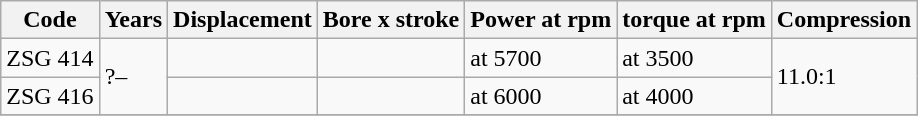<table class="wikitable">
<tr>
<th>Code</th>
<th>Years</th>
<th>Displacement</th>
<th>Bore x stroke</th>
<th>Power at rpm</th>
<th>torque at rpm</th>
<th>Compression</th>
</tr>
<tr>
<td>ZSG 414</td>
<td rowspan=2>?–</td>
<td></td>
<td></td>
<td> at 5700</td>
<td> at 3500</td>
<td rowspan=2>11.0:1</td>
</tr>
<tr>
<td>ZSG 416</td>
<td></td>
<td></td>
<td> at 6000</td>
<td> at 4000</td>
</tr>
<tr>
</tr>
</table>
